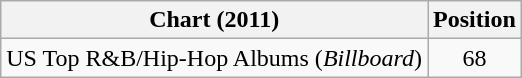<table class="wikitable">
<tr>
<th scope="col">Chart (2011)</th>
<th scope="col">Position</th>
</tr>
<tr>
<td>US Top R&B/Hip-Hop Albums (<em>Billboard</em>)</td>
<td style="text-align:center">68</td>
</tr>
</table>
